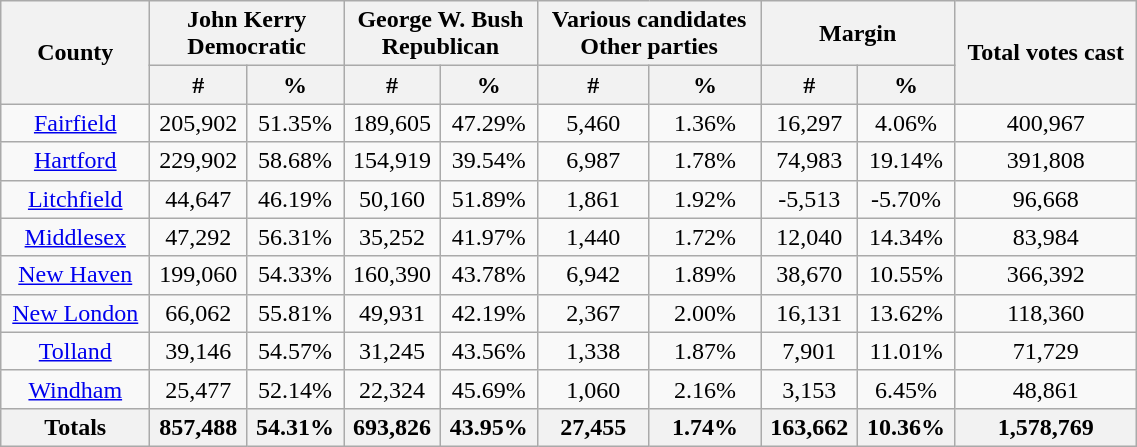<table width="60%"  class="wikitable sortable" style="text-align:center">
<tr>
<th style="text-align:center;" rowspan="2">County</th>
<th style="text-align:center;" colspan="2">John Kerry<br>Democratic</th>
<th style="text-align:center;" colspan="2">George W. Bush<br>Republican</th>
<th style="text-align:center;" colspan="2">Various candidates<br>Other parties</th>
<th style="text-align:center;" colspan="2">Margin</th>
<th style="text-align:center;" rowspan="2">Total votes cast</th>
</tr>
<tr>
<th style="text-align:center;" data-sort-type="number">#</th>
<th style="text-align:center;" data-sort-type="number">%</th>
<th style="text-align:center;" data-sort-type="number">#</th>
<th style="text-align:center;" data-sort-type="number">%</th>
<th style="text-align:center;" data-sort-type="number">#</th>
<th style="text-align:center;" data-sort-type="number">%</th>
<th style="text-align:center;" data-sort-type="number">#</th>
<th style="text-align:center;" data-sort-type="number">%</th>
</tr>
<tr style="text-align:center;">
<td><a href='#'>Fairfield</a></td>
<td>205,902</td>
<td>51.35%</td>
<td>189,605</td>
<td>47.29%</td>
<td>5,460</td>
<td>1.36%</td>
<td>16,297</td>
<td>4.06%</td>
<td>400,967</td>
</tr>
<tr style="text-align:center;">
<td><a href='#'>Hartford</a></td>
<td>229,902</td>
<td>58.68%</td>
<td>154,919</td>
<td>39.54%</td>
<td>6,987</td>
<td>1.78%</td>
<td>74,983</td>
<td>19.14%</td>
<td>391,808</td>
</tr>
<tr style="text-align:center;">
<td><a href='#'>Litchfield</a></td>
<td>44,647</td>
<td>46.19%</td>
<td>50,160</td>
<td>51.89%</td>
<td>1,861</td>
<td>1.92%</td>
<td>-5,513</td>
<td>-5.70%</td>
<td>96,668</td>
</tr>
<tr style="text-align:center;">
<td><a href='#'>Middlesex</a></td>
<td>47,292</td>
<td>56.31%</td>
<td>35,252</td>
<td>41.97%</td>
<td>1,440</td>
<td>1.72%</td>
<td>12,040</td>
<td>14.34%</td>
<td>83,984</td>
</tr>
<tr style="text-align:center;">
<td><a href='#'>New Haven</a></td>
<td>199,060</td>
<td>54.33%</td>
<td>160,390</td>
<td>43.78%</td>
<td>6,942</td>
<td>1.89%</td>
<td>38,670</td>
<td>10.55%</td>
<td>366,392</td>
</tr>
<tr style="text-align:center;">
<td><a href='#'>New London</a></td>
<td>66,062</td>
<td>55.81%</td>
<td>49,931</td>
<td>42.19%</td>
<td>2,367</td>
<td>2.00%</td>
<td>16,131</td>
<td>13.62%</td>
<td>118,360</td>
</tr>
<tr style="text-align:center;">
<td><a href='#'>Tolland</a></td>
<td>39,146</td>
<td>54.57%</td>
<td>31,245</td>
<td>43.56%</td>
<td>1,338</td>
<td>1.87%</td>
<td>7,901</td>
<td>11.01%</td>
<td>71,729</td>
</tr>
<tr style="text-align:center;">
<td><a href='#'>Windham</a></td>
<td>25,477</td>
<td>52.14%</td>
<td>22,324</td>
<td>45.69%</td>
<td>1,060</td>
<td>2.16%</td>
<td>3,153</td>
<td>6.45%</td>
<td>48,861</td>
</tr>
<tr>
<th>Totals</th>
<th>857,488</th>
<th>54.31%</th>
<th>693,826</th>
<th>43.95%</th>
<th>27,455</th>
<th>1.74%</th>
<th>163,662</th>
<th>10.36%</th>
<th>1,578,769</th>
</tr>
</table>
